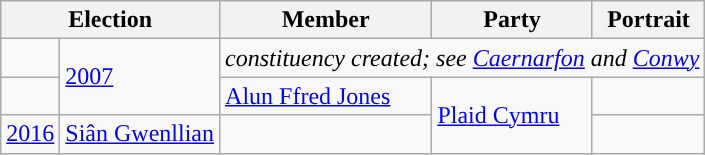<table class="wikitable">
<tr>
<th colspan="2">Election</th>
<th>Member</th>
<th>Party</th>
<th>Portrait</th>
</tr>
<tr>
<td></td>
<td rowspan="2"><a href='#'>2007</a></td>
<td colspan="3"><em>constituency created; see <a href='#'>Caernarfon</a> and <a href='#'>Conwy</a></em></td>
</tr>
<tr>
<td ! style="background-color: "></td>
<td><a href='#'>Alun Ffred Jones</a></td>
<td rowspan="2"><a href='#'>Plaid Cymru</a></td>
<td></td>
</tr>
<tr>
<td><a href='#'>2016</a></td>
<td><a href='#'>Siân Gwenllian</a></td>
<td></td>
</tr>
</table>
